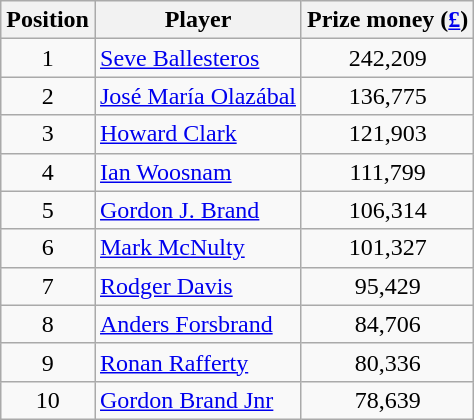<table class="wikitable">
<tr>
<th>Position</th>
<th>Player</th>
<th>Prize money (<a href='#'>£</a>)</th>
</tr>
<tr>
<td align=center>1</td>
<td> <a href='#'>Seve Ballesteros</a></td>
<td align=center>242,209</td>
</tr>
<tr>
<td align=center>2</td>
<td> <a href='#'>José María Olazábal</a></td>
<td align=center>136,775</td>
</tr>
<tr>
<td align=center>3</td>
<td> <a href='#'>Howard Clark</a></td>
<td align=center>121,903</td>
</tr>
<tr>
<td align=center>4</td>
<td> <a href='#'>Ian Woosnam</a></td>
<td align=center>111,799</td>
</tr>
<tr>
<td align=center>5</td>
<td> <a href='#'>Gordon J. Brand</a></td>
<td align=center>106,314</td>
</tr>
<tr>
<td align=center>6</td>
<td> <a href='#'>Mark McNulty</a></td>
<td align=center>101,327</td>
</tr>
<tr>
<td align=center>7</td>
<td> <a href='#'>Rodger Davis</a></td>
<td align=center>95,429</td>
</tr>
<tr>
<td align=center>8</td>
<td> <a href='#'>Anders Forsbrand</a></td>
<td align=center>84,706</td>
</tr>
<tr>
<td align=center>9</td>
<td> <a href='#'>Ronan Rafferty</a></td>
<td align=center>80,336</td>
</tr>
<tr>
<td align=center>10</td>
<td> <a href='#'>Gordon Brand Jnr</a></td>
<td align=center>78,639</td>
</tr>
</table>
